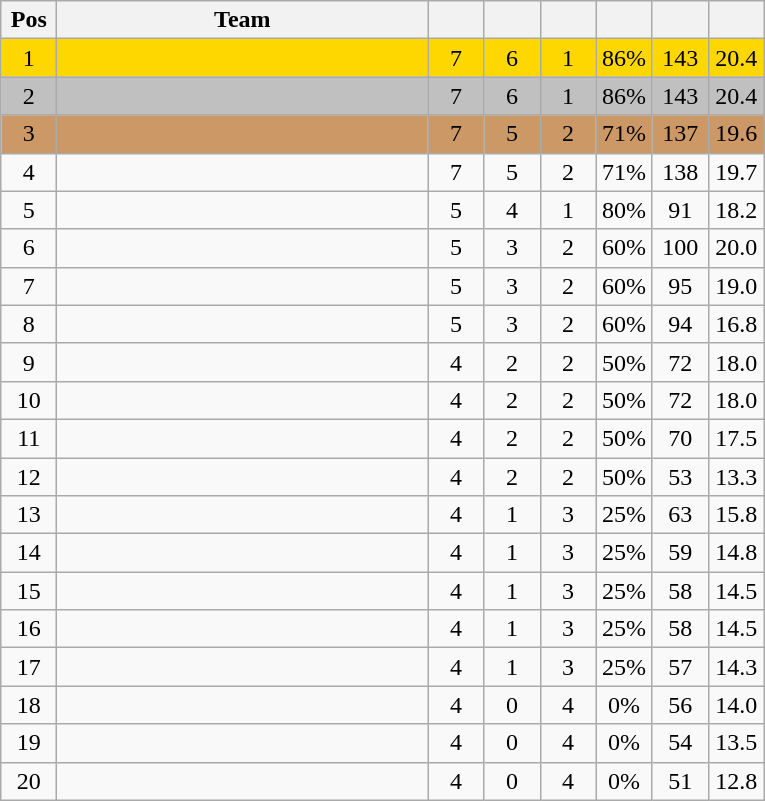<table class="wikitable" style="text-align:center">
<tr>
<th width=30>Pos</th>
<th width=240>Team</th>
<th width=30></th>
<th width=30></th>
<th width=30></th>
<th width=30></th>
<th width=30></th>
<th width=30></th>
</tr>
<tr bgcolor=gold>
<td>1</td>
<td align=left></td>
<td>7</td>
<td>6</td>
<td>1</td>
<td>86%</td>
<td>143</td>
<td>20.4</td>
</tr>
<tr bgcolor=silver>
<td>2</td>
<td align=left></td>
<td>7</td>
<td>6</td>
<td>1</td>
<td>86%</td>
<td>143</td>
<td>20.4</td>
</tr>
<tr bgcolor=cc9966>
<td>3</td>
<td align=left></td>
<td>7</td>
<td>5</td>
<td>2</td>
<td>71%</td>
<td>137</td>
<td>19.6</td>
</tr>
<tr>
<td>4</td>
<td align=left></td>
<td>7</td>
<td>5</td>
<td>2</td>
<td>71%</td>
<td>138</td>
<td>19.7</td>
</tr>
<tr>
<td>5</td>
<td align=left></td>
<td>5</td>
<td>4</td>
<td>1</td>
<td>80%</td>
<td>91</td>
<td>18.2</td>
</tr>
<tr>
<td>6</td>
<td align=left></td>
<td>5</td>
<td>3</td>
<td>2</td>
<td>60%</td>
<td>100</td>
<td>20.0</td>
</tr>
<tr>
<td>7</td>
<td align=left></td>
<td>5</td>
<td>3</td>
<td>2</td>
<td>60%</td>
<td>95</td>
<td>19.0</td>
</tr>
<tr>
<td>8</td>
<td align=left></td>
<td>5</td>
<td>3</td>
<td>2</td>
<td>60%</td>
<td>94</td>
<td>16.8</td>
</tr>
<tr>
<td>9</td>
<td align=left></td>
<td>4</td>
<td>2</td>
<td>2</td>
<td>50%</td>
<td>72</td>
<td>18.0</td>
</tr>
<tr>
<td>10</td>
<td align=left></td>
<td>4</td>
<td>2</td>
<td>2</td>
<td>50%</td>
<td>72</td>
<td>18.0</td>
</tr>
<tr>
<td>11</td>
<td align=left></td>
<td>4</td>
<td>2</td>
<td>2</td>
<td>50%</td>
<td>70</td>
<td>17.5</td>
</tr>
<tr>
<td>12</td>
<td align=left></td>
<td>4</td>
<td>2</td>
<td>2</td>
<td>50%</td>
<td>53</td>
<td>13.3</td>
</tr>
<tr>
<td>13</td>
<td align=left></td>
<td>4</td>
<td>1</td>
<td>3</td>
<td>25%</td>
<td>63</td>
<td>15.8</td>
</tr>
<tr>
<td>14</td>
<td align=left></td>
<td>4</td>
<td>1</td>
<td>3</td>
<td>25%</td>
<td>59</td>
<td>14.8</td>
</tr>
<tr>
<td>15</td>
<td align=left></td>
<td>4</td>
<td>1</td>
<td>3</td>
<td>25%</td>
<td>58</td>
<td>14.5</td>
</tr>
<tr>
<td>16</td>
<td align=left></td>
<td>4</td>
<td>1</td>
<td>3</td>
<td>25%</td>
<td>58</td>
<td>14.5</td>
</tr>
<tr>
<td>17</td>
<td align=left></td>
<td>4</td>
<td>1</td>
<td>3</td>
<td>25%</td>
<td>57</td>
<td>14.3</td>
</tr>
<tr>
<td>18</td>
<td align=left></td>
<td>4</td>
<td>0</td>
<td>4</td>
<td>0%</td>
<td>56</td>
<td>14.0</td>
</tr>
<tr>
<td>19</td>
<td align=left></td>
<td>4</td>
<td>0</td>
<td>4</td>
<td>0%</td>
<td>54</td>
<td>13.5</td>
</tr>
<tr>
<td>20</td>
<td align=left></td>
<td>4</td>
<td>0</td>
<td>4</td>
<td>0%</td>
<td>51</td>
<td>12.8</td>
</tr>
</table>
